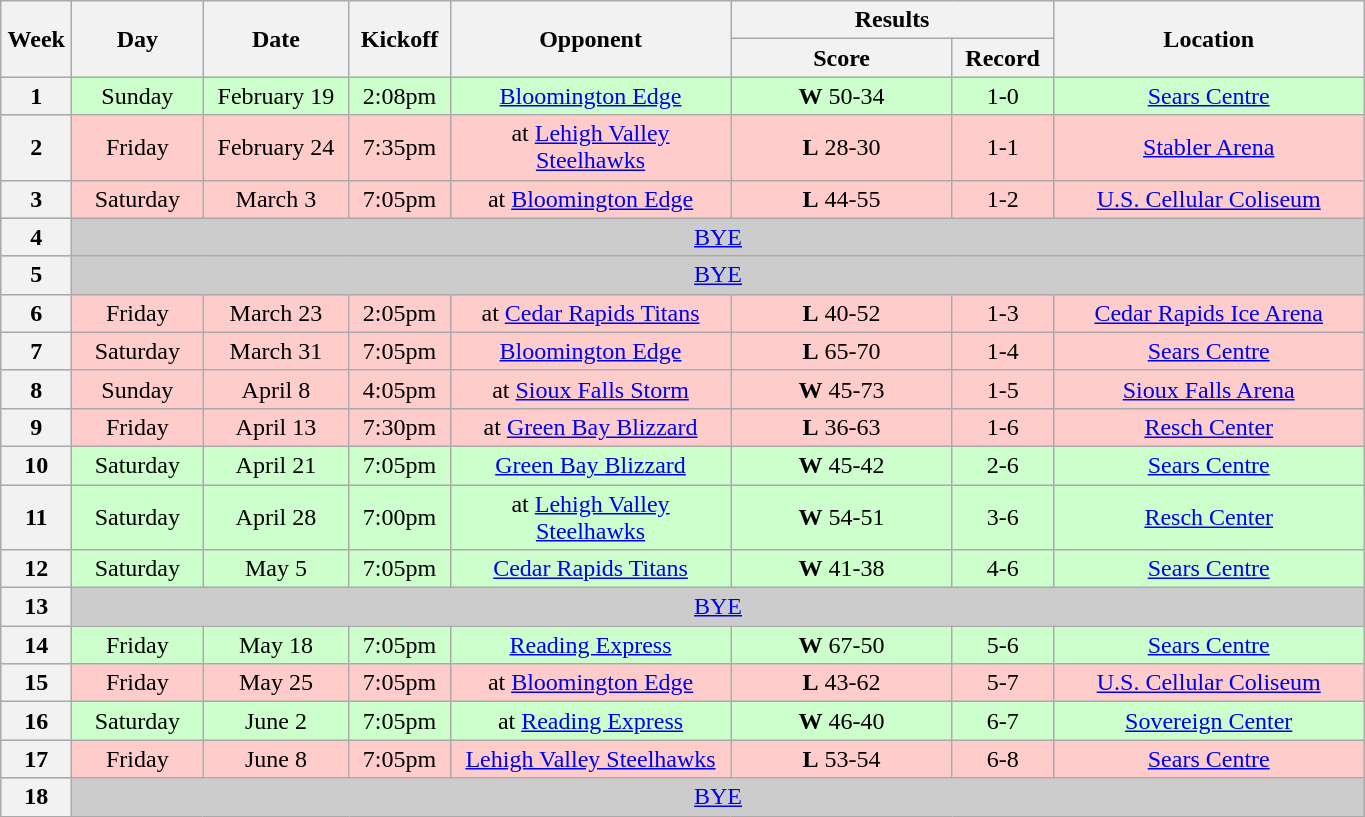<table class="wikitable">
<tr>
<th rowspan="2" width="40">Week</th>
<th rowspan="2" width="80">Day</th>
<th rowspan="2" width="90">Date</th>
<th rowspan="2" width="60">Kickoff</th>
<th rowspan="2" width="180">Opponent</th>
<th colspan="2" width="200">Results</th>
<th rowspan="2" width="200">Location</th>
</tr>
<tr>
<th width="140">Score</th>
<th width="60">Record</th>
</tr>
<tr align="center" bgcolor="#CCFFCC">
<th>1</th>
<td>Sunday</td>
<td>February 19</td>
<td>2:08pm</td>
<td><a href='#'>Bloomington Edge</a></td>
<td><strong>W</strong> 50-34</td>
<td>1-0</td>
<td><a href='#'>Sears Centre</a></td>
</tr>
<tr align="center" bgcolor="#FFCCCC">
<th>2</th>
<td>Friday</td>
<td>February 24</td>
<td>7:35pm</td>
<td>at <a href='#'>Lehigh Valley Steelhawks</a></td>
<td><strong>L</strong> 28-30</td>
<td>1-1</td>
<td><a href='#'>Stabler Arena</a></td>
</tr>
<tr align="center" bgcolor="#FFCCCC">
<th>3</th>
<td>Saturday</td>
<td>March 3</td>
<td>7:05pm</td>
<td>at <a href='#'>Bloomington Edge</a></td>
<td><strong>L</strong> 44-55</td>
<td>1-2</td>
<td><a href='#'>U.S. Cellular Coliseum</a></td>
</tr>
<tr align="center" bgcolor="#CCCCCC">
<th>4</th>
<td colSpan=7><a href='#'>BYE</a></td>
</tr>
<tr align="center" bgcolor="#CCCCCC">
<th>5</th>
<td colSpan=7><a href='#'>BYE</a></td>
</tr>
<tr align="center" bgcolor="#FFCCCC">
<th>6</th>
<td>Friday</td>
<td>March 23</td>
<td>2:05pm</td>
<td>at <a href='#'>Cedar Rapids Titans</a></td>
<td><strong>L</strong> 40-52</td>
<td>1-3</td>
<td><a href='#'>Cedar Rapids Ice Arena</a></td>
</tr>
<tr align="center" bgcolor="#FFCCCC">
<th>7</th>
<td>Saturday</td>
<td>March 31</td>
<td>7:05pm</td>
<td><a href='#'>Bloomington Edge</a></td>
<td><strong>L</strong> 65-70</td>
<td>1-4</td>
<td><a href='#'>Sears Centre</a></td>
</tr>
<tr align="center" bgcolor="#FFCCCC">
<th>8</th>
<td>Sunday</td>
<td>April 8</td>
<td>4:05pm</td>
<td>at <a href='#'>Sioux Falls Storm</a></td>
<td><strong>W</strong> 45-73</td>
<td>1-5</td>
<td><a href='#'>Sioux Falls Arena</a></td>
</tr>
<tr align="center" bgcolor="#FFCCCC">
<th>9</th>
<td>Friday</td>
<td>April 13</td>
<td>7:30pm</td>
<td>at <a href='#'>Green Bay Blizzard</a></td>
<td><strong>L</strong> 36-63</td>
<td>1-6</td>
<td><a href='#'>Resch Center</a></td>
</tr>
<tr align="center" bgcolor="#CCFFCC">
<th>10</th>
<td>Saturday</td>
<td>April 21</td>
<td>7:05pm</td>
<td><a href='#'>Green Bay Blizzard</a></td>
<td><strong>W</strong> 45-42</td>
<td>2-6</td>
<td><a href='#'>Sears Centre</a></td>
</tr>
<tr align="center" bgcolor="#CCFFCC">
<th>11</th>
<td>Saturday</td>
<td>April 28</td>
<td>7:00pm</td>
<td>at <a href='#'>Lehigh Valley Steelhawks</a></td>
<td><strong>W</strong> 54-51</td>
<td>3-6</td>
<td><a href='#'>Resch Center</a></td>
</tr>
<tr align="center" bgcolor="#CCFFCC">
<th>12</th>
<td>Saturday</td>
<td>May 5</td>
<td>7:05pm</td>
<td><a href='#'>Cedar Rapids Titans</a></td>
<td><strong>W</strong> 41-38</td>
<td>4-6</td>
<td><a href='#'>Sears Centre</a></td>
</tr>
<tr align="center" bgcolor="#CCCCCC">
<th>13</th>
<td colSpan=7><a href='#'>BYE</a></td>
</tr>
<tr align="center" bgcolor="#CCFFCC">
<th>14</th>
<td>Friday</td>
<td>May 18</td>
<td>7:05pm</td>
<td><a href='#'>Reading Express</a></td>
<td><strong>W</strong> 67-50</td>
<td>5-6</td>
<td><a href='#'>Sears Centre</a></td>
</tr>
<tr align="center" bgcolor="#FFCCCC">
<th>15</th>
<td>Friday</td>
<td>May 25</td>
<td>7:05pm</td>
<td>at <a href='#'>Bloomington Edge</a></td>
<td><strong>L</strong> 43-62</td>
<td>5-7</td>
<td><a href='#'>U.S. Cellular Coliseum</a></td>
</tr>
<tr align="center" bgcolor="#CCFFCC">
<th>16</th>
<td>Saturday</td>
<td>June 2</td>
<td>7:05pm</td>
<td>at <a href='#'>Reading Express</a></td>
<td><strong>W</strong> 46-40</td>
<td>6-7</td>
<td><a href='#'>Sovereign Center</a></td>
</tr>
<tr align="center" bgcolor="#FFCCCC">
<th>17</th>
<td>Friday</td>
<td>June 8</td>
<td>7:05pm</td>
<td><a href='#'>Lehigh Valley Steelhawks</a></td>
<td><strong>L</strong> 53-54</td>
<td>6-8</td>
<td><a href='#'>Sears Centre</a></td>
</tr>
<tr align="center" bgcolor="#CCCCCC">
<th>18</th>
<td colSpan=7><a href='#'>BYE</a></td>
</tr>
</table>
